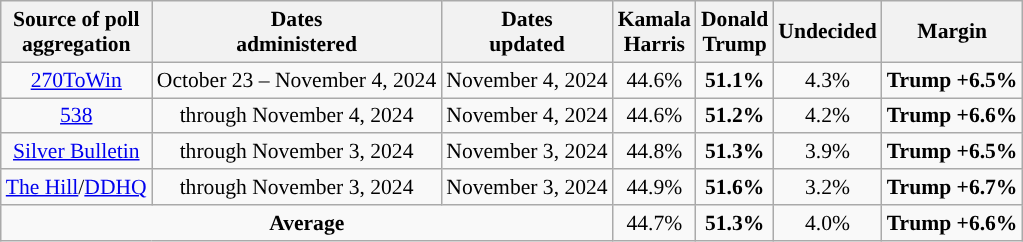<table class="wikitable sortable" style="text-align:center;font-size:90%;line-height:17px">
<tr>
<th>Source of poll<br>aggregation</th>
<th>Dates<br>administered</th>
<th>Dates<br>updated</th>
<th class="unsortable">Kamala<br>Harris<br><small></small></th>
<th class="unsortable">Donald<br>Trump<br><small></small></th>
<th>Undecided<br></th>
<th>Margin</th>
</tr>
<tr>
<td><a href='#'>270ToWin</a></td>
<td>October 23 – November 4, 2024</td>
<td>November 4, 2024</td>
<td>44.6%</td>
<td style="background-color:"><strong>51.1%</strong></td>
<td>4.3%</td>
<td style="background-color:"><strong>Trump +6.5%</strong></td>
</tr>
<tr>
<td><a href='#'>538</a></td>
<td>through November 4, 2024</td>
<td>November 4, 2024</td>
<td>44.6%</td>
<td style="background-color:"><strong>51.2%</strong></td>
<td>4.2%</td>
<td style="background-color:"><strong>Trump +6.6%</strong></td>
</tr>
<tr>
<td><a href='#'>Silver Bulletin</a></td>
<td>through November 3, 2024</td>
<td>November 3, 2024</td>
<td>44.8%</td>
<td style="background-color:"><strong>51.3%</strong></td>
<td>3.9%</td>
<td style="background-color:"><strong>Trump +6.5%</strong></td>
</tr>
<tr>
<td><a href='#'>The Hill</a>/<a href='#'>DDHQ</a></td>
<td>through November 3, 2024</td>
<td>November 3, 2024</td>
<td>44.9%</td>
<td style="background-color:"><strong>51.6%</strong></td>
<td>3.2%</td>
<td style="background-color:"><strong>Trump +6.7%</strong></td>
</tr>
<tr>
<td colspan="3"><strong>Average</strong></td>
<td>44.7%</td>
<td style="background-color:"><strong>51.3%</strong></td>
<td>4.0%</td>
<td style="background-color:"><strong>Trump +6.6%</strong></td>
</tr>
</table>
